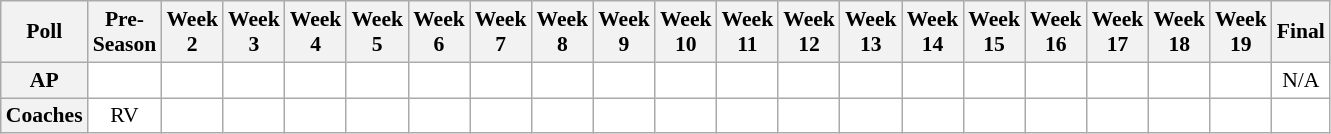<table class="wikitable" style="white-space:nowrap;font-size:90%">
<tr>
<th>Poll</th>
<th>Pre-<br>Season</th>
<th>Week<br>2</th>
<th>Week<br>3</th>
<th>Week<br>4</th>
<th>Week<br>5</th>
<th>Week<br>6</th>
<th>Week<br>7</th>
<th>Week<br>8</th>
<th>Week<br>9</th>
<th>Week<br>10</th>
<th>Week<br>11</th>
<th>Week<br>12</th>
<th>Week<br>13</th>
<th>Week<br>14</th>
<th>Week<br>15</th>
<th>Week<br>16</th>
<th>Week<br>17</th>
<th>Week<br>18</th>
<th>Week<br>19</th>
<th>Final</th>
</tr>
<tr style="text-align:center;">
<th>AP</th>
<td style="background:#fff;"></td>
<td style="background:#fff;"></td>
<td style="background:#fff;"></td>
<td style="background:#fff;"></td>
<td style="background:#fff;"></td>
<td style="background:#fff;"></td>
<td style="background:#fff;"></td>
<td style="background:#fff;"></td>
<td style="background:#fff;"></td>
<td style="background:#fff;"></td>
<td style="background:#fff;"></td>
<td style="background:#fff;"></td>
<td style="background:#fff;"></td>
<td style="background:#fff;"></td>
<td style="background:#fff;"></td>
<td style="background:#fff;"></td>
<td style="background:#fff;"></td>
<td style="background:#fff;"></td>
<td style="background:#fff;"></td>
<td style="background:#fff;">N/A</td>
</tr>
<tr style="text-align:center;">
<th>Coaches</th>
<td style="background:#fff;">RV</td>
<td style="background:#fff;"></td>
<td style="background:#fff;"></td>
<td style="background:#fff;"></td>
<td style="background:#fff;"></td>
<td style="background:#fff;"></td>
<td style="background:#fff;"></td>
<td style="background:#fff;"></td>
<td style="background:#fff;"></td>
<td style="background:#fff;"></td>
<td style="background:#fff;"></td>
<td style="background:#fff;"></td>
<td style="background:#fff;"></td>
<td style="background:#fff;"></td>
<td style="background:#fff;"></td>
<td style="background:#fff;"></td>
<td style="background:#fff;"></td>
<td style="background:#fff;"></td>
<td style="background:#fff;"></td>
<td style="background:#fff;"></td>
</tr>
</table>
